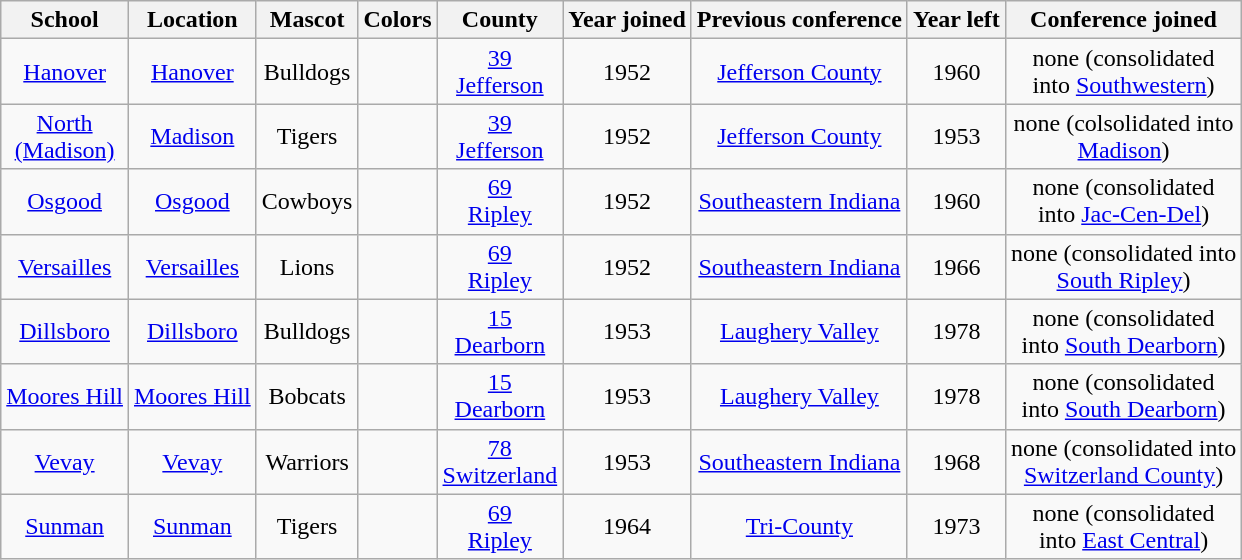<table class="wikitable" style="text-align:center">
<tr>
<th>School</th>
<th>Location</th>
<th>Mascot</th>
<th>Colors</th>
<th>County</th>
<th>Year joined</th>
<th>Previous conference</th>
<th>Year left</th>
<th>Conference joined</th>
</tr>
<tr>
<td><a href='#'>Hanover</a></td>
<td><a href='#'>Hanover</a></td>
<td>Bulldogs</td>
<td> </td>
<td><a href='#'>39 <br> Jefferson</a></td>
<td>1952</td>
<td><a href='#'>Jefferson County</a></td>
<td>1960</td>
<td>none (consolidated <br> into <a href='#'>Southwestern</a>)</td>
</tr>
<tr>
<td><a href='#'>North <br> (Madison)</a></td>
<td><a href='#'>Madison</a></td>
<td>Tigers</td>
<td> </td>
<td><a href='#'>39 <br> Jefferson</a></td>
<td>1952</td>
<td><a href='#'>Jefferson County</a></td>
<td>1953</td>
<td>none (colsolidated into <br> <a href='#'>Madison</a>)</td>
</tr>
<tr>
<td><a href='#'>Osgood</a></td>
<td><a href='#'>Osgood</a></td>
<td>Cowboys</td>
<td> </td>
<td><a href='#'>69 <br> Ripley</a></td>
<td>1952</td>
<td><a href='#'>Southeastern Indiana</a></td>
<td>1960</td>
<td>none (consolidated <br> into <a href='#'>Jac-Cen-Del</a>)</td>
</tr>
<tr>
<td><a href='#'>Versailles</a></td>
<td><a href='#'>Versailles</a></td>
<td>Lions</td>
<td> </td>
<td><a href='#'>69 <br> Ripley</a></td>
<td>1952</td>
<td><a href='#'>Southeastern Indiana</a></td>
<td>1966</td>
<td>none (consolidated into <br> <a href='#'>South Ripley</a>)</td>
</tr>
<tr>
<td><a href='#'>Dillsboro</a></td>
<td><a href='#'>Dillsboro</a></td>
<td>Bulldogs</td>
<td>  </td>
<td><a href='#'>15 <br> Dearborn</a></td>
<td>1953</td>
<td><a href='#'>Laughery Valley</a></td>
<td>1978</td>
<td>none (consolidated <br> into <a href='#'>South Dearborn</a>)</td>
</tr>
<tr>
<td><a href='#'>Moores Hill</a></td>
<td><a href='#'>Moores Hill</a></td>
<td>Bobcats</td>
<td> </td>
<td><a href='#'>15 <br> Dearborn</a></td>
<td>1953</td>
<td><a href='#'>Laughery Valley</a></td>
<td>1978</td>
<td>none (consolidated <br> into <a href='#'>South Dearborn</a>)</td>
</tr>
<tr>
<td><a href='#'>Vevay</a></td>
<td><a href='#'>Vevay</a></td>
<td>Warriors</td>
<td>  </td>
<td><a href='#'>78 <br> Switzerland</a></td>
<td>1953</td>
<td><a href='#'>Southeastern Indiana</a></td>
<td>1968</td>
<td>none (consolidated into <br> <a href='#'>Switzerland County</a>)</td>
</tr>
<tr>
<td><a href='#'>Sunman</a></td>
<td><a href='#'>Sunman</a></td>
<td>Tigers</td>
<td>  </td>
<td><a href='#'>69 <br> Ripley</a></td>
<td>1964</td>
<td><a href='#'>Tri-County</a></td>
<td>1973</td>
<td>none (consolidated <br> into <a href='#'>East Central</a>)</td>
</tr>
</table>
